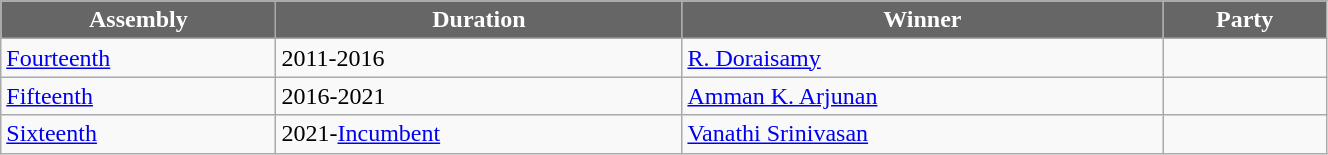<table class="wikitable" width="70%">
<tr>
<th style="background-color:#666666; color:white">Assembly</th>
<th style="background-color:#666666; color:white">Duration</th>
<th style="background-color:#666666; color:white">Winner</th>
<th style="background-color:#666666; color:white" colspan="2">Party</th>
</tr>
<tr>
<td><a href='#'>Fourteenth</a></td>
<td>2011-2016</td>
<td><a href='#'>R. Doraisamy</a></td>
<td></td>
</tr>
<tr>
<td><a href='#'>Fifteenth</a></td>
<td>2016-2021</td>
<td><a href='#'>Amman K. Arjunan</a></td>
</tr>
<tr>
<td><a href='#'>Sixteenth</a></td>
<td>2021-<a href='#'>Incumbent</a></td>
<td><a href='#'>Vanathi Srinivasan</a></td>
<td></td>
</tr>
</table>
